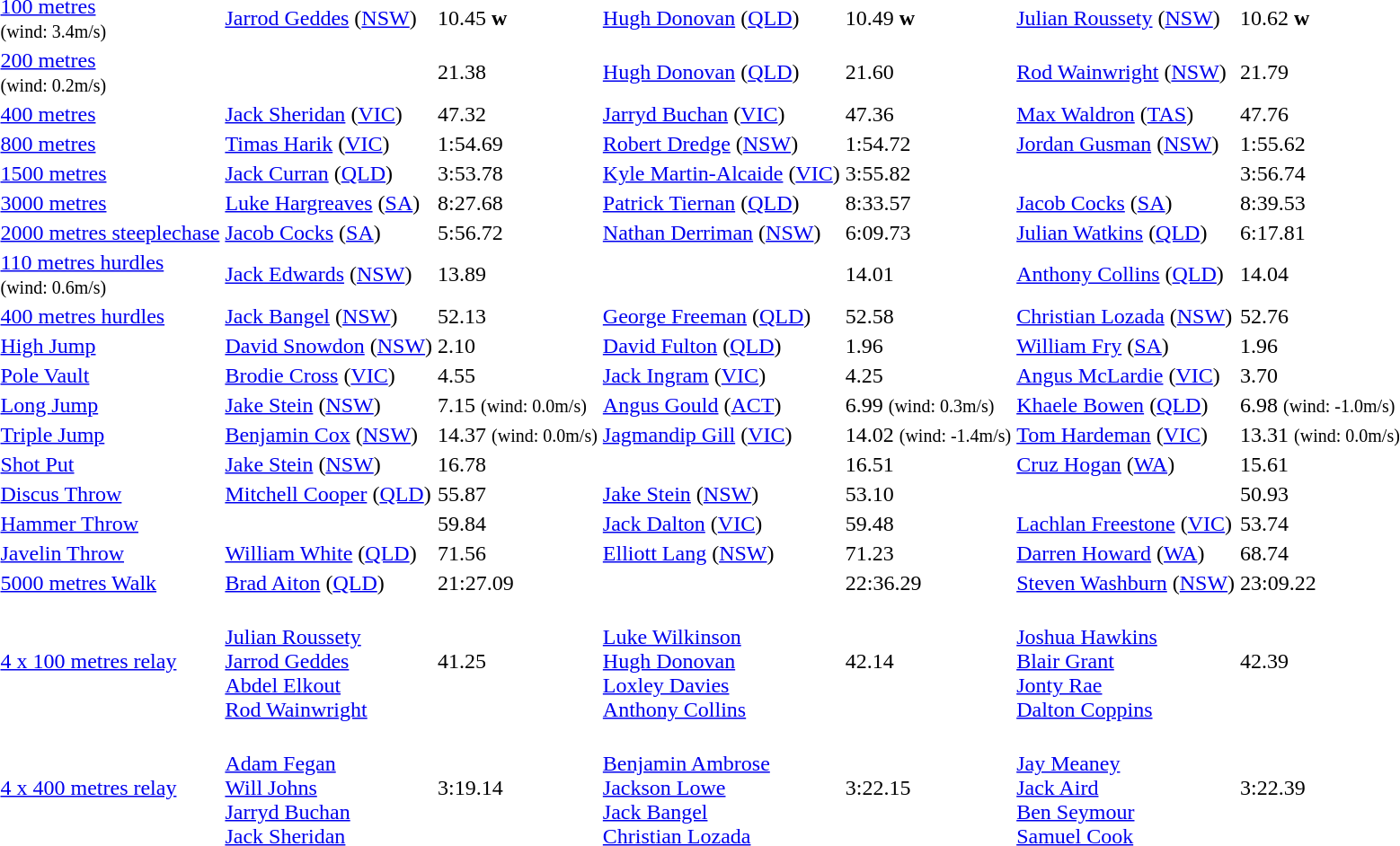<table>
<tr>
<td><a href='#'>100 metres</a> <br> <small>(wind: 3.4m/s)</small></td>
<td> <a href='#'>Jarrod Geddes</a> (<a href='#'>NSW</a>)</td>
<td>10.45 <strong>w</strong></td>
<td> <a href='#'>Hugh Donovan</a> (<a href='#'>QLD</a>)</td>
<td>10.49 <strong>w</strong></td>
<td> <a href='#'>Julian Roussety</a> (<a href='#'>NSW</a>)</td>
<td>10.62 <strong>w</strong></td>
</tr>
<tr>
<td><a href='#'>200 metres</a> <br> <small>(wind: 0.2m/s)</small></td>
<td></td>
<td>21.38</td>
<td> <a href='#'>Hugh Donovan</a> (<a href='#'>QLD</a>)</td>
<td>21.60</td>
<td> <a href='#'>Rod Wainwright</a> (<a href='#'>NSW</a>)</td>
<td>21.79</td>
</tr>
<tr>
<td><a href='#'>400 metres</a></td>
<td> <a href='#'>Jack Sheridan</a> (<a href='#'>VIC</a>)</td>
<td>47.32</td>
<td> <a href='#'>Jarryd Buchan</a> (<a href='#'>VIC</a>)</td>
<td>47.36</td>
<td> <a href='#'>Max Waldron</a> (<a href='#'>TAS</a>)</td>
<td>47.76</td>
</tr>
<tr>
<td><a href='#'>800 metres</a></td>
<td> <a href='#'>Timas Harik</a> (<a href='#'>VIC</a>)</td>
<td>1:54.69</td>
<td> <a href='#'>Robert Dredge</a> (<a href='#'>NSW</a>)</td>
<td>1:54.72</td>
<td> <a href='#'>Jordan Gusman</a> (<a href='#'>NSW</a>)</td>
<td>1:55.62</td>
</tr>
<tr>
<td><a href='#'>1500 metres</a></td>
<td> <a href='#'>Jack Curran</a> (<a href='#'>QLD</a>)</td>
<td>3:53.78</td>
<td> <a href='#'>Kyle Martin-Alcaide</a> (<a href='#'>VIC</a>)</td>
<td>3:55.82</td>
<td></td>
<td>3:56.74</td>
</tr>
<tr>
<td><a href='#'>3000 metres</a></td>
<td> <a href='#'>Luke Hargreaves</a> (<a href='#'>SA</a>)</td>
<td>8:27.68</td>
<td> <a href='#'>Patrick Tiernan</a> (<a href='#'>QLD</a>)</td>
<td>8:33.57</td>
<td> <a href='#'>Jacob Cocks</a> (<a href='#'>SA</a>)</td>
<td>8:39.53</td>
</tr>
<tr>
<td><a href='#'>2000 metres steeplechase</a></td>
<td> <a href='#'>Jacob Cocks</a> (<a href='#'>SA</a>)</td>
<td>5:56.72</td>
<td> <a href='#'>Nathan Derriman</a> (<a href='#'>NSW</a>)</td>
<td>6:09.73</td>
<td> <a href='#'>Julian Watkins</a> (<a href='#'>QLD</a>)</td>
<td>6:17.81</td>
</tr>
<tr>
<td><a href='#'>110 metres hurdles</a> <br> <small>(wind: 0.6m/s)</small></td>
<td> <a href='#'>Jack Edwards</a> (<a href='#'>NSW</a>)</td>
<td>13.89</td>
<td></td>
<td>14.01</td>
<td> <a href='#'>Anthony Collins</a> (<a href='#'>QLD</a>)</td>
<td>14.04</td>
</tr>
<tr>
<td><a href='#'>400 metres hurdles</a></td>
<td> <a href='#'>Jack Bangel</a> (<a href='#'>NSW</a>)</td>
<td>52.13</td>
<td> <a href='#'>George Freeman</a> (<a href='#'>QLD</a>)</td>
<td>52.58</td>
<td> <a href='#'>Christian Lozada</a> (<a href='#'>NSW</a>)</td>
<td>52.76</td>
</tr>
<tr>
<td><a href='#'>High Jump</a></td>
<td> <a href='#'>David Snowdon</a> (<a href='#'>NSW</a>)</td>
<td>2.10</td>
<td> <a href='#'>David Fulton</a> (<a href='#'>QLD</a>)</td>
<td>1.96</td>
<td> <a href='#'>William Fry</a> (<a href='#'>SA</a>)</td>
<td>1.96</td>
</tr>
<tr>
<td><a href='#'>Pole Vault</a></td>
<td> <a href='#'>Brodie Cross</a> (<a href='#'>VIC</a>)</td>
<td>4.55</td>
<td> <a href='#'>Jack Ingram</a> (<a href='#'>VIC</a>)</td>
<td>4.25</td>
<td> <a href='#'>Angus McLardie</a> (<a href='#'>VIC</a>)</td>
<td>3.70</td>
</tr>
<tr>
<td><a href='#'>Long Jump</a></td>
<td> <a href='#'>Jake Stein</a> (<a href='#'>NSW</a>)</td>
<td>7.15 <small>(wind: 0.0m/s)</small></td>
<td> <a href='#'>Angus Gould</a> (<a href='#'>ACT</a>)</td>
<td>6.99 <small>(wind: 0.3m/s)</small></td>
<td> <a href='#'>Khaele Bowen</a> (<a href='#'>QLD</a>)</td>
<td>6.98 <small>(wind: -1.0m/s)</small></td>
</tr>
<tr>
<td><a href='#'>Triple Jump</a></td>
<td> <a href='#'>Benjamin Cox</a> (<a href='#'>NSW</a>)</td>
<td>14.37 <small>(wind: 0.0m/s)</small></td>
<td> <a href='#'>Jagmandip Gill</a> (<a href='#'>VIC</a>)</td>
<td>14.02 <small>(wind: -1.4m/s)</small></td>
<td> <a href='#'>Tom Hardeman</a> (<a href='#'>VIC</a>)</td>
<td>13.31 <small>(wind: 0.0m/s)</small></td>
</tr>
<tr>
<td><a href='#'>Shot Put</a></td>
<td> <a href='#'>Jake Stein</a> (<a href='#'>NSW</a>)</td>
<td>16.78</td>
<td></td>
<td>16.51</td>
<td> <a href='#'>Cruz Hogan</a> (<a href='#'>WA</a>)</td>
<td>15.61</td>
</tr>
<tr>
<td><a href='#'>Discus Throw</a></td>
<td> <a href='#'>Mitchell Cooper</a> (<a href='#'>QLD</a>)</td>
<td>55.87</td>
<td> <a href='#'>Jake Stein</a> (<a href='#'>NSW</a>)</td>
<td>53.10</td>
<td></td>
<td>50.93</td>
</tr>
<tr>
<td><a href='#'>Hammer Throw</a></td>
<td></td>
<td>59.84</td>
<td> <a href='#'>Jack Dalton</a> (<a href='#'>VIC</a>)</td>
<td>59.48</td>
<td> <a href='#'>Lachlan Freestone</a> (<a href='#'>VIC</a>)</td>
<td>53.74</td>
</tr>
<tr>
<td><a href='#'>Javelin Throw</a></td>
<td> <a href='#'>William White</a> (<a href='#'>QLD</a>)</td>
<td>71.56</td>
<td> <a href='#'>Elliott Lang</a> (<a href='#'>NSW</a>)</td>
<td>71.23</td>
<td> <a href='#'>Darren Howard</a> (<a href='#'>WA</a>)</td>
<td>68.74</td>
</tr>
<tr>
<td><a href='#'>5000 metres Walk</a></td>
<td> <a href='#'>Brad Aiton</a> (<a href='#'>QLD</a>)</td>
<td>21:27.09</td>
<td></td>
<td>22:36.29</td>
<td> <a href='#'>Steven Washburn</a> (<a href='#'>NSW</a>)</td>
<td>23:09.22</td>
</tr>
<tr>
<td><a href='#'>4 x 100 metres relay</a></td>
<td> <br> <a href='#'>Julian Roussety</a> <br> <a href='#'>Jarrod Geddes</a> <br> <a href='#'>Abdel Elkout</a> <br> <a href='#'>Rod Wainwright</a></td>
<td>41.25</td>
<td> <br> <a href='#'>Luke Wilkinson</a> <br> <a href='#'>Hugh Donovan</a> <br> <a href='#'>Loxley Davies</a> <br> <a href='#'>Anthony Collins</a></td>
<td>42.14</td>
<td> <br> <a href='#'>Joshua Hawkins</a> <br> <a href='#'>Blair Grant</a> <br> <a href='#'>Jonty Rae</a> <br> <a href='#'>Dalton Coppins</a></td>
<td>42.39</td>
</tr>
<tr>
<td><a href='#'>4 x 400 metres relay</a></td>
<td> <br> <a href='#'>Adam Fegan</a> <br> <a href='#'>Will Johns</a> <br> <a href='#'>Jarryd Buchan</a> <br> <a href='#'>Jack Sheridan</a></td>
<td>3:19.14</td>
<td> <br> <a href='#'>Benjamin Ambrose</a> <br> <a href='#'>Jackson Lowe</a> <br> <a href='#'>Jack Bangel</a> <br> <a href='#'>Christian Lozada</a></td>
<td>3:22.15</td>
<td> <br> <a href='#'>Jay Meaney</a> <br> <a href='#'>Jack Aird</a> <br> <a href='#'>Ben Seymour</a> <br> <a href='#'>Samuel Cook</a></td>
<td>3:22.39</td>
</tr>
</table>
